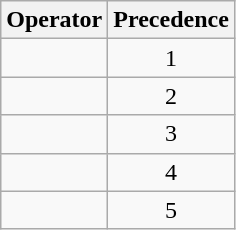<table class="wikitable" style="text-align: center;">
<tr>
<th>Operator</th>
<th>Precedence</th>
</tr>
<tr>
<td></td>
<td>1</td>
</tr>
<tr>
<td></td>
<td>2</td>
</tr>
<tr>
<td></td>
<td>3</td>
</tr>
<tr>
<td></td>
<td>4</td>
</tr>
<tr>
<td></td>
<td>5</td>
</tr>
</table>
